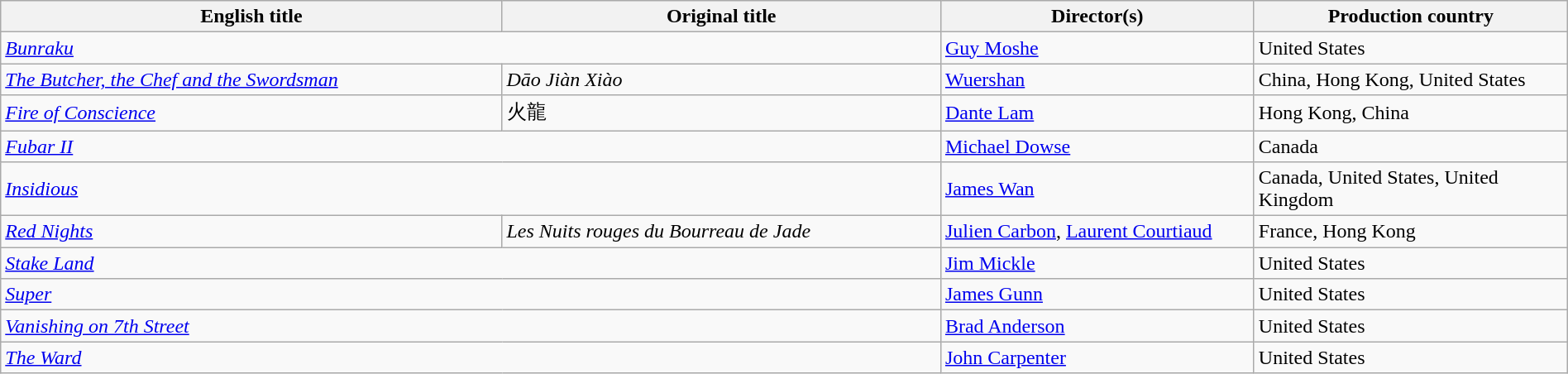<table class="sortable wikitable" width="100%">
<tr>
<th scope="col" width="32%">English title</th>
<th scope="col" width="28%">Original title</th>
<th scope="col" width="20%">Director(s)</th>
<th scope="col" width="20%">Production country</th>
</tr>
<tr>
<td colspan=2><em><a href='#'>Bunraku</a></em></td>
<td><a href='#'>Guy Moshe</a></td>
<td>United States</td>
</tr>
<tr>
<td><em><a href='#'>The Butcher, the Chef and the Swordsman</a></em></td>
<td><em>Dāo Jiàn Xiào</em></td>
<td><a href='#'>Wuershan</a></td>
<td>China, Hong Kong, United States</td>
</tr>
<tr>
<td><em><a href='#'>Fire of Conscience</a></em></td>
<td>火龍</td>
<td><a href='#'>Dante Lam</a></td>
<td>Hong Kong, China</td>
</tr>
<tr>
<td colspan=2><em><a href='#'>Fubar II</a></em></td>
<td><a href='#'>Michael Dowse</a></td>
<td>Canada</td>
</tr>
<tr>
<td colspan=2><em><a href='#'>Insidious</a></em></td>
<td><a href='#'>James Wan</a></td>
<td>Canada, United States, United Kingdom</td>
</tr>
<tr>
<td><em><a href='#'>Red Nights</a></em></td>
<td><em>Les Nuits rouges du Bourreau de Jade</em></td>
<td><a href='#'>Julien Carbon</a>, <a href='#'>Laurent Courtiaud</a></td>
<td>France, Hong Kong</td>
</tr>
<tr>
<td colspan=2><em><a href='#'>Stake Land</a></em></td>
<td><a href='#'>Jim Mickle</a></td>
<td>United States</td>
</tr>
<tr>
<td colspan=2><em><a href='#'>Super</a></em></td>
<td><a href='#'>James Gunn</a></td>
<td>United States</td>
</tr>
<tr>
<td colspan=2><em><a href='#'>Vanishing on 7th Street</a></em></td>
<td><a href='#'>Brad Anderson</a></td>
<td>United States</td>
</tr>
<tr>
<td colspan=2><em><a href='#'>The Ward</a></em></td>
<td><a href='#'>John Carpenter</a></td>
<td>United States</td>
</tr>
</table>
